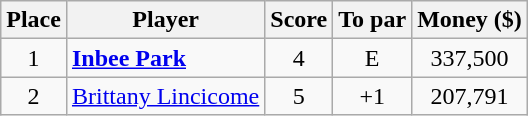<table class="wikitable">
<tr>
<th>Place</th>
<th>Player</th>
<th>Score</th>
<th>To par</th>
<th>Money ($)</th>
</tr>
<tr>
<td align=center>1</td>
<td> <strong><a href='#'>Inbee Park</a></strong></td>
<td align=center>4</td>
<td align=center>E</td>
<td align=center>337,500</td>
</tr>
<tr>
<td align=center>2</td>
<td> <a href='#'>Brittany Lincicome</a></td>
<td align=center>5</td>
<td align=center>+1</td>
<td align=center>207,791</td>
</tr>
</table>
